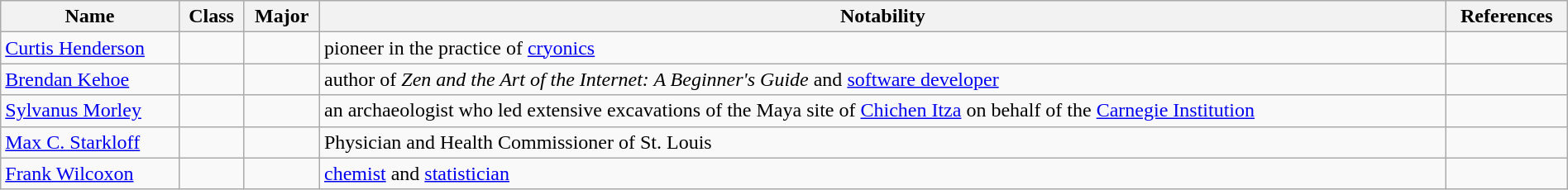<table class="wikitable sortable" style="width:100%;">
<tr>
<th>Name</th>
<th>Class</th>
<th>Major</th>
<th>Notability</th>
<th>References</th>
</tr>
<tr>
<td><a href='#'>Curtis Henderson</a></td>
<td></td>
<td></td>
<td>pioneer in the practice of <a href='#'>cryonics</a></td>
<td></td>
</tr>
<tr>
<td><a href='#'>Brendan Kehoe</a></td>
<td></td>
<td></td>
<td>author of <em>Zen and the Art of the Internet: A Beginner's Guide</em> and <a href='#'>software developer</a></td>
<td></td>
</tr>
<tr>
<td><a href='#'>Sylvanus Morley</a></td>
<td></td>
<td></td>
<td>an archaeologist who led extensive excavations of the Maya site of <a href='#'>Chichen Itza</a> on behalf of the <a href='#'>Carnegie Institution</a></td>
<td></td>
</tr>
<tr>
<td><a href='#'>Max C. Starkloff</a></td>
<td></td>
<td></td>
<td>Physician and Health Commissioner of St. Louis</td>
<td></td>
</tr>
<tr>
<td><a href='#'>Frank Wilcoxon</a></td>
<td></td>
<td></td>
<td><a href='#'>chemist</a> and <a href='#'>statistician</a></td>
<td></td>
</tr>
</table>
